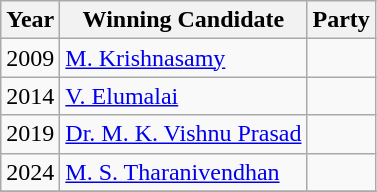<table class="wikitable sortable">
<tr>
<th>Year</th>
<th>Winning Candidate</th>
<th colspan="2">Party</th>
</tr>
<tr>
<td>2009</td>
<td><a href='#'>M. Krishnasamy</a></td>
<td></td>
</tr>
<tr --->
<td>2014</td>
<td><a href='#'>V. Elumalai</a></td>
<td></td>
</tr>
<tr --->
<td>2019</td>
<td><a href='#'>Dr. M. K. Vishnu Prasad</a></td>
<td></td>
</tr>
<tr>
<td>2024</td>
<td><a href='#'>M. S. Tharanivendhan</a></td>
<td></td>
</tr>
<tr --->
</tr>
</table>
